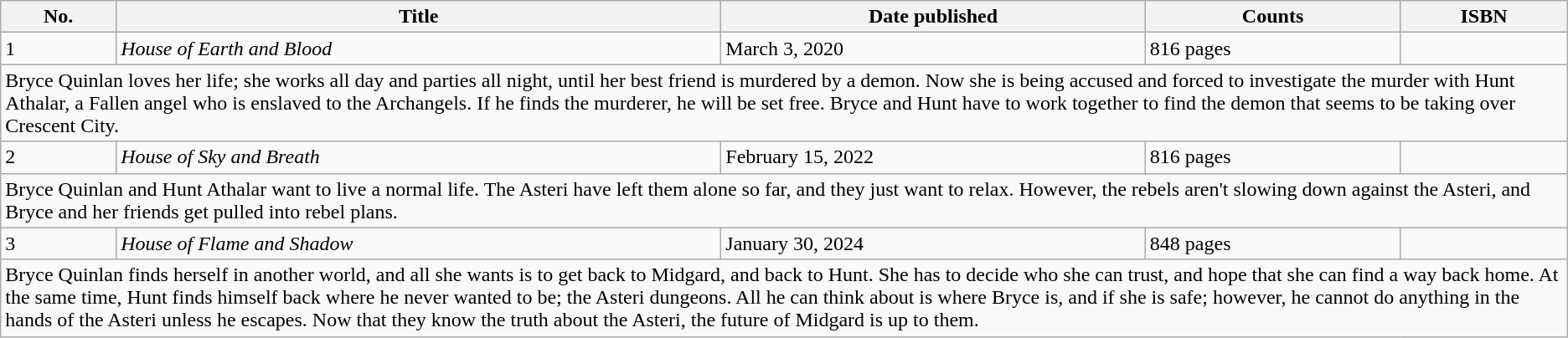<table class="wikitable">
<tr>
<th>No.</th>
<th>Title</th>
<th>Date published</th>
<th>Counts</th>
<th>ISBN</th>
</tr>
<tr>
<td>1</td>
<td><em>House of Earth and Blood</em></td>
<td>March 3, 2020</td>
<td>816 pages</td>
<td></td>
</tr>
<tr>
<td colspan="5">Bryce Quinlan loves her life; she works all day and parties all night, until her best friend is murdered by a demon. Now she is being accused and forced to investigate the murder with Hunt Athalar, a Fallen angel who is enslaved to the Archangels. If he finds the murderer, he will be set free. Bryce and Hunt have to work together to find the demon that seems to be taking over Crescent City.</td>
</tr>
<tr>
<td>2</td>
<td><em>House of Sky and Breath</em></td>
<td>February 15, 2022</td>
<td>816 pages</td>
<td></td>
</tr>
<tr>
<td colspan="5">Bryce Quinlan and Hunt Athalar want to live a normal life. The Asteri have left them alone so far, and they just want to relax. However, the rebels aren't slowing down against the Asteri, and Bryce and her friends get pulled into rebel plans.</td>
</tr>
<tr>
<td>3</td>
<td><em>House of Flame and Shadow</em></td>
<td>January 30, 2024</td>
<td>848 pages</td>
<td></td>
</tr>
<tr>
<td colspan="5">Bryce Quinlan finds herself in another world, and all she wants is to get back to Midgard, and back to Hunt. She has to decide who she can trust, and hope that she can find a way back home. At the same time, Hunt finds himself back where he never wanted to be; the Asteri dungeons. All he can think about is where Bryce is, and if she is safe; however, he cannot do anything in the hands of the Asteri unless he escapes. Now that they know the truth about the Asteri, the future of Midgard is up to them.</td>
</tr>
</table>
